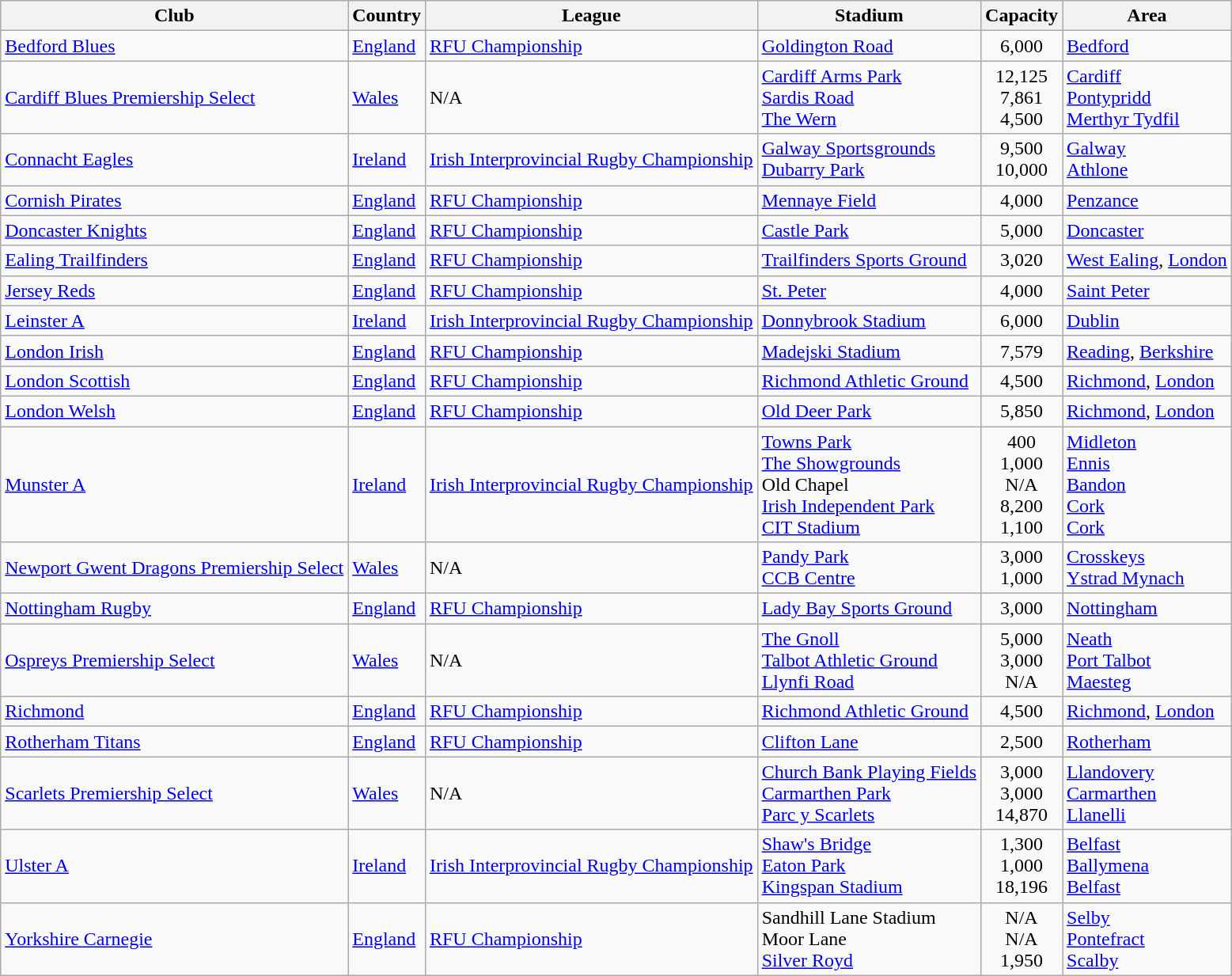<table class="wikitable sortable">
<tr>
<th>Club</th>
<th>Country</th>
<th>League</th>
<th>Stadium</th>
<th>Capacity</th>
<th>Area</th>
</tr>
<tr>
<td><a href='#'>Bedford Blues</a></td>
<td> <a href='#'>England</a></td>
<td><a href='#'>RFU Championship</a></td>
<td><a href='#'>Goldington Road</a></td>
<td align=center>6,000</td>
<td><a href='#'>Bedford</a></td>
</tr>
<tr>
<td><a href='#'>Cardiff Blues Premiership Select</a></td>
<td> <a href='#'>Wales</a></td>
<td>N/A</td>
<td><a href='#'>Cardiff Arms Park</a><br><a href='#'>Sardis Road</a><br><a href='#'>The Wern</a></td>
<td align=center>12,125<br>7,861<br>4,500</td>
<td><a href='#'>Cardiff</a><br><a href='#'>Pontypridd</a><br><a href='#'>Merthyr Tydfil</a></td>
</tr>
<tr>
<td><a href='#'>Connacht Eagles</a></td>
<td> <a href='#'>Ireland</a></td>
<td><a href='#'>Irish Interprovincial Rugby Championship</a></td>
<td><a href='#'>Galway Sportsgrounds</a><br><a href='#'>Dubarry Park</a></td>
<td align=center>9,500<br>10,000</td>
<td><a href='#'>Galway</a><br><a href='#'>Athlone</a></td>
</tr>
<tr>
<td><a href='#'>Cornish Pirates</a></td>
<td> <a href='#'>England</a></td>
<td><a href='#'>RFU Championship</a></td>
<td><a href='#'>Mennaye Field</a></td>
<td align=center>4,000</td>
<td><a href='#'>Penzance</a></td>
</tr>
<tr>
<td><a href='#'>Doncaster Knights</a></td>
<td> <a href='#'>England</a></td>
<td><a href='#'>RFU Championship</a></td>
<td><a href='#'>Castle Park</a></td>
<td align=center>5,000</td>
<td><a href='#'>Doncaster</a></td>
</tr>
<tr>
<td><a href='#'>Ealing Trailfinders</a></td>
<td> <a href='#'>England</a></td>
<td><a href='#'>RFU Championship</a></td>
<td><a href='#'>Trailfinders Sports Ground</a></td>
<td align=center>3,020</td>
<td><a href='#'>West Ealing</a>, <a href='#'>London</a></td>
</tr>
<tr>
<td><a href='#'>Jersey Reds</a></td>
<td> <a href='#'>England</a> </td>
<td><a href='#'>RFU Championship</a></td>
<td><a href='#'>St. Peter</a></td>
<td align=center>4,000</td>
<td><a href='#'>Saint Peter</a></td>
</tr>
<tr>
<td><a href='#'>Leinster A</a></td>
<td> <a href='#'>Ireland</a></td>
<td><a href='#'>Irish Interprovincial Rugby Championship</a></td>
<td><a href='#'>Donnybrook Stadium</a></td>
<td align=center>6,000</td>
<td><a href='#'>Dublin</a></td>
</tr>
<tr>
<td><a href='#'>London Irish</a></td>
<td> <a href='#'>England</a></td>
<td><a href='#'>RFU Championship</a></td>
<td><a href='#'>Madejski Stadium</a></td>
<td align=center>7,579</td>
<td><a href='#'>Reading</a>, <a href='#'>Berkshire</a></td>
</tr>
<tr>
<td><a href='#'>London Scottish</a></td>
<td> <a href='#'>England</a></td>
<td><a href='#'>RFU Championship</a></td>
<td><a href='#'>Richmond Athletic Ground</a></td>
<td align=center>4,500</td>
<td><a href='#'>Richmond</a>, <a href='#'>London</a></td>
</tr>
<tr>
<td><a href='#'>London Welsh</a></td>
<td> <a href='#'>England</a></td>
<td><a href='#'>RFU Championship</a></td>
<td><a href='#'>Old Deer Park</a></td>
<td align=center>5,850</td>
<td><a href='#'>Richmond</a>, <a href='#'>London</a></td>
</tr>
<tr>
<td><a href='#'>Munster A</a></td>
<td> <a href='#'>Ireland</a></td>
<td><a href='#'>Irish Interprovincial Rugby Championship</a></td>
<td><a href='#'>Towns Park</a><br><a href='#'>The Showgrounds</a><br>Old Chapel<br><a href='#'>Irish Independent Park</a><br><a href='#'>CIT Stadium</a></td>
<td align=center>400<br>1,000<br>N/A<br>8,200<br>1,100</td>
<td><a href='#'>Midleton</a><br><a href='#'>Ennis</a><br><a href='#'>Bandon</a><br><a href='#'>Cork</a><br><a href='#'>Cork</a></td>
</tr>
<tr>
<td><a href='#'>Newport Gwent Dragons Premiership Select</a></td>
<td> <a href='#'>Wales</a></td>
<td>N/A</td>
<td><a href='#'>Pandy Park</a><br><a href='#'>CCB Centre</a></td>
<td align=center>3,000<br>1,000</td>
<td><a href='#'>Crosskeys</a><br><a href='#'>Ystrad Mynach</a></td>
</tr>
<tr>
<td><a href='#'>Nottingham Rugby</a></td>
<td> <a href='#'>England</a></td>
<td><a href='#'>RFU Championship</a></td>
<td><a href='#'>Lady Bay Sports Ground</a></td>
<td align=center>3,000</td>
<td><a href='#'>Nottingham</a></td>
</tr>
<tr>
<td><a href='#'>Ospreys Premiership Select</a></td>
<td> <a href='#'>Wales</a></td>
<td>N/A</td>
<td><a href='#'>The Gnoll</a><br><a href='#'>Talbot Athletic Ground</a><br><a href='#'>Llynfi Road</a></td>
<td align=center>5,000<br>3,000<br>N/A</td>
<td><a href='#'>Neath</a><br><a href='#'>Port Talbot</a><br><a href='#'>Maesteg</a></td>
</tr>
<tr>
<td><a href='#'>Richmond</a></td>
<td> <a href='#'>England</a></td>
<td><a href='#'>RFU Championship</a></td>
<td><a href='#'>Richmond Athletic Ground</a></td>
<td align=center>4,500</td>
<td><a href='#'>Richmond</a>, <a href='#'>London</a></td>
</tr>
<tr>
<td><a href='#'>Rotherham Titans</a></td>
<td> <a href='#'>England</a></td>
<td><a href='#'>RFU Championship</a></td>
<td><a href='#'>Clifton Lane</a></td>
<td align=center>2,500</td>
<td><a href='#'>Rotherham</a></td>
</tr>
<tr>
<td><a href='#'>Scarlets Premiership Select</a></td>
<td> <a href='#'>Wales</a></td>
<td>N/A</td>
<td><a href='#'>Church Bank Playing Fields</a><br><a href='#'>Carmarthen Park</a><br><a href='#'>Parc y Scarlets</a></td>
<td align=center>3,000<br>3,000<br>14,870</td>
<td><a href='#'>Llandovery</a><br><a href='#'>Carmarthen</a><br><a href='#'>Llanelli</a></td>
</tr>
<tr>
<td><a href='#'>Ulster A</a></td>
<td> <a href='#'>Ireland</a></td>
<td><a href='#'>Irish Interprovincial Rugby Championship</a></td>
<td><a href='#'>Shaw's Bridge</a><br><a href='#'>Eaton Park</a><br><a href='#'>Kingspan Stadium</a></td>
<td align=center>1,300<br>1,000<br>18,196</td>
<td><a href='#'>Belfast</a><br><a href='#'>Ballymena</a><br><a href='#'>Belfast</a></td>
</tr>
<tr>
<td><a href='#'>Yorkshire Carnegie</a></td>
<td> <a href='#'>England</a></td>
<td><a href='#'>RFU Championship</a></td>
<td>Sandhill Lane Stadium<br>Moor Lane<br><a href='#'>Silver Royd</a></td>
<td align=center>N/A<br>N/A<br>1,950</td>
<td><a href='#'>Selby</a><br><a href='#'>Pontefract</a><br><a href='#'>Scalby</a></td>
</tr>
</table>
